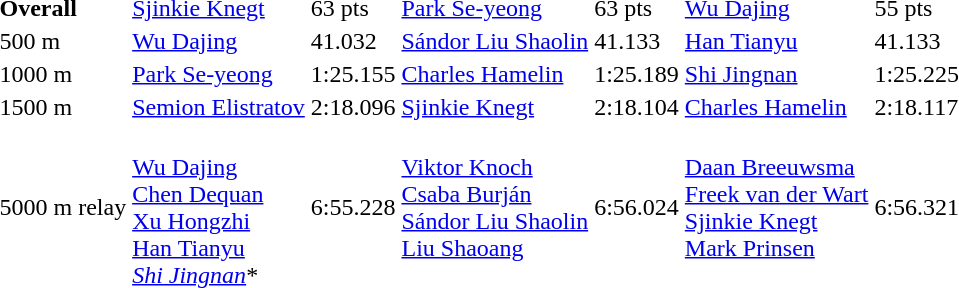<table>
<tr>
<td><strong>Overall</strong></td>
<td><a href='#'>Sjinkie Knegt</a><br></td>
<td>63 pts</td>
<td><a href='#'>Park Se-yeong</a><br></td>
<td>63 pts</td>
<td><a href='#'>Wu Dajing</a><br></td>
<td>55 pts</td>
</tr>
<tr>
<td>500 m</td>
<td><a href='#'>Wu Dajing</a><br></td>
<td>41.032</td>
<td><a href='#'>Sándor Liu Shaolin</a><br></td>
<td>41.133</td>
<td><a href='#'>Han Tianyu</a><br></td>
<td>41.133</td>
</tr>
<tr>
<td>1000 m</td>
<td><a href='#'>Park Se-yeong</a><br></td>
<td>1:25.155</td>
<td><a href='#'>Charles Hamelin</a><br></td>
<td>1:25.189</td>
<td><a href='#'>Shi Jingnan</a><br></td>
<td>1:25.225</td>
</tr>
<tr>
<td>1500 m</td>
<td><a href='#'>Semion Elistratov</a><br></td>
<td>2:18.096</td>
<td><a href='#'>Sjinkie Knegt</a><br></td>
<td>2:18.104</td>
<td><a href='#'>Charles Hamelin</a><br></td>
<td>2:18.117</td>
</tr>
<tr>
<td>5000 m relay</td>
<td><br><a href='#'>Wu Dajing</a><br><a href='#'>Chen Dequan</a><br><a href='#'>Xu Hongzhi</a><br><a href='#'>Han Tianyu</a><br><em><a href='#'>Shi Jingnan</a></em>*</td>
<td>6:55.228</td>
<td valign=top><br><a href='#'>Viktor Knoch</a><br><a href='#'>Csaba Burján</a><br><a href='#'>Sándor Liu Shaolin</a><br><a href='#'>Liu Shaoang</a></td>
<td>6:56.024</td>
<td valign=top><br><a href='#'>Daan Breeuwsma</a><br><a href='#'>Freek van der Wart</a><br><a href='#'>Sjinkie Knegt</a><br><a href='#'>Mark Prinsen</a></td>
<td>6:56.321</td>
</tr>
</table>
